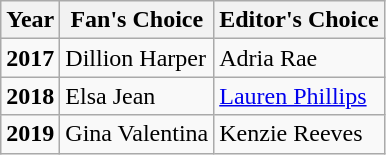<table class="wikitable">
<tr>
<th>Year</th>
<th>Fan's Choice</th>
<th>Editor's Choice</th>
</tr>
<tr>
<td><strong>2017</strong></td>
<td>Dillion Harper</td>
<td>Adria Rae</td>
</tr>
<tr>
<td><strong>2018</strong></td>
<td>Elsa Jean</td>
<td><a href='#'>Lauren Phillips</a></td>
</tr>
<tr>
<td><strong>2019</strong></td>
<td>Gina Valentina</td>
<td>Kenzie Reeves</td>
</tr>
</table>
